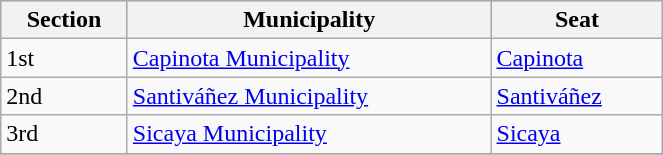<table class="wikitable" border="1" style="width:35%;" border="1">
<tr bgcolor=silver>
<th><strong>Section</strong></th>
<th><strong>Municipality</strong></th>
<th><strong>Seat</strong></th>
</tr>
<tr>
<td>1st</td>
<td><a href='#'>Capinota Municipality</a></td>
<td><a href='#'>Capinota</a></td>
</tr>
<tr>
<td>2nd</td>
<td><a href='#'>Santiváñez Municipality</a></td>
<td><a href='#'>Santiváñez</a></td>
</tr>
<tr>
<td>3rd</td>
<td><a href='#'>Sicaya Municipality</a></td>
<td><a href='#'>Sicaya</a></td>
</tr>
<tr>
</tr>
</table>
